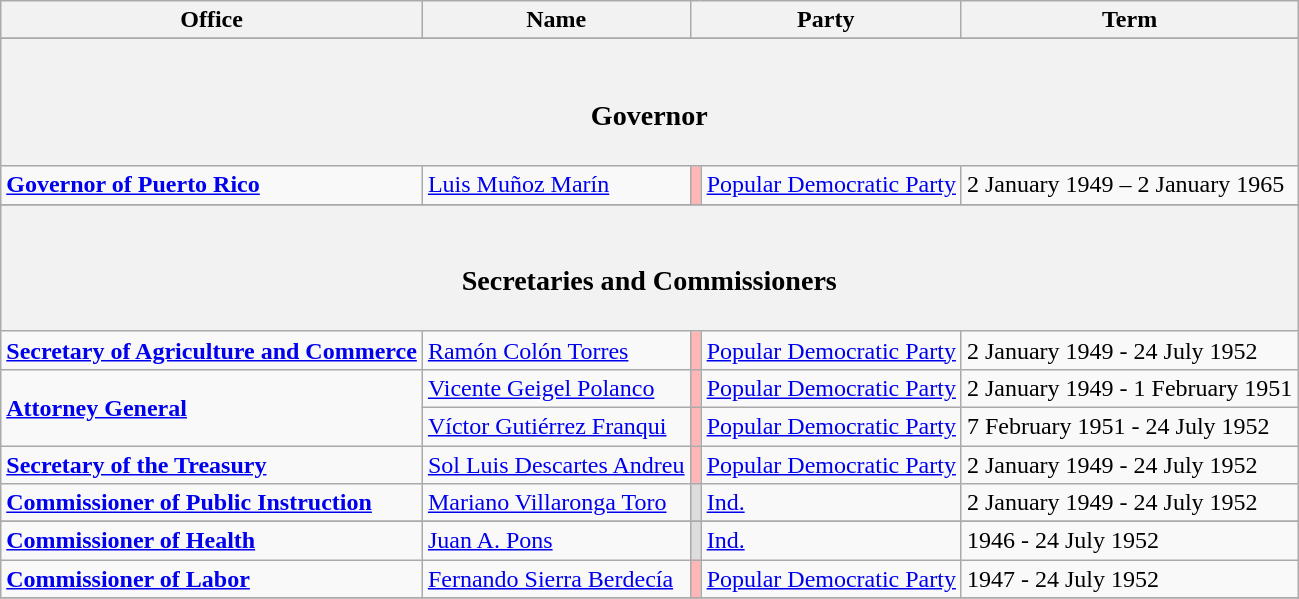<table class="wikitable">
<tr>
<th>Office</th>
<th>Name</th>
<th colspan="2">Party</th>
<th>Term</th>
</tr>
<tr>
</tr>
<tr>
<th colspan="9"><br><h3>Governor</h3></th>
</tr>
<tr>
<td rowspan="1"><strong><a href='#'>Governor of Puerto Rico</a></strong><br></td>
<td><a href='#'>Luis Muñoz Marín</a></td>
<td style="background-color:#FFB6B6"></td>
<td><a href='#'>Popular Democratic Party</a></td>
<td>2 January 1949 – 2 January 1965</td>
</tr>
<tr>
</tr>
<tr>
<th colspan="9"><br><h3>Secretaries and Commissioners</h3></th>
</tr>
<tr>
<td rowspan="1"><strong><a href='#'>Secretary of Agriculture and Commerce</a></strong><br></td>
<td><a href='#'>Ramón Colón Torres</a></td>
<td style="background-color:#FFB6B6"></td>
<td><a href='#'>Popular Democratic Party</a></td>
<td>2 January 1949 - 24 July 1952</td>
</tr>
<tr>
<td rowspan="2"><strong><a href='#'>Attorney General</a></strong><br></td>
<td><a href='#'>Vicente Geigel Polanco</a></td>
<td style="background-color:#FFB6B6"></td>
<td><a href='#'>Popular Democratic Party</a></td>
<td>2 January 1949 - 1 February 1951</td>
</tr>
<tr>
<td><a href='#'>Víctor Gutiérrez Franqui</a></td>
<td style="background-color:#FFB6B6"></td>
<td><a href='#'>Popular Democratic Party</a></td>
<td>7 February 1951 - 24 July 1952</td>
</tr>
<tr>
<td><strong><a href='#'>Secretary of the Treasury</a></strong><br></td>
<td><a href='#'>Sol Luis Descartes Andreu</a></td>
<td style="background-color:#FFB6B6"></td>
<td><a href='#'>Popular Democratic Party</a></td>
<td>2 January 1949 - 24 July 1952</td>
</tr>
<tr>
<td rowspan="1"><strong><a href='#'>Commissioner of Public Instruction</a></strong><br></td>
<td><a href='#'>Mariano Villaronga Toro</a></td>
<td style="background-color:#DDDDDD"></td>
<td><a href='#'>Ind.</a></td>
<td>2 January  1949 - 24 July 1952</td>
</tr>
<tr>
</tr>
<tr>
<td rowspan="1"><strong><a href='#'>Commissioner of Health</a></strong><br></td>
<td><a href='#'>Juan A. Pons</a></td>
<td style="background-color:#DDDDDD"></td>
<td><a href='#'>Ind.</a></td>
<td>1946 - 24 July 1952</td>
</tr>
<tr>
<td rowspan="1"><strong><a href='#'>Commissioner of Labor</a></strong><br></td>
<td><a href='#'>Fernando Sierra Berdecía</a></td>
<td style="background-color:#FFB6B6"></td>
<td><a href='#'>Popular Democratic Party</a></td>
<td>1947 - 24 July 1952</td>
</tr>
<tr>
</tr>
</table>
